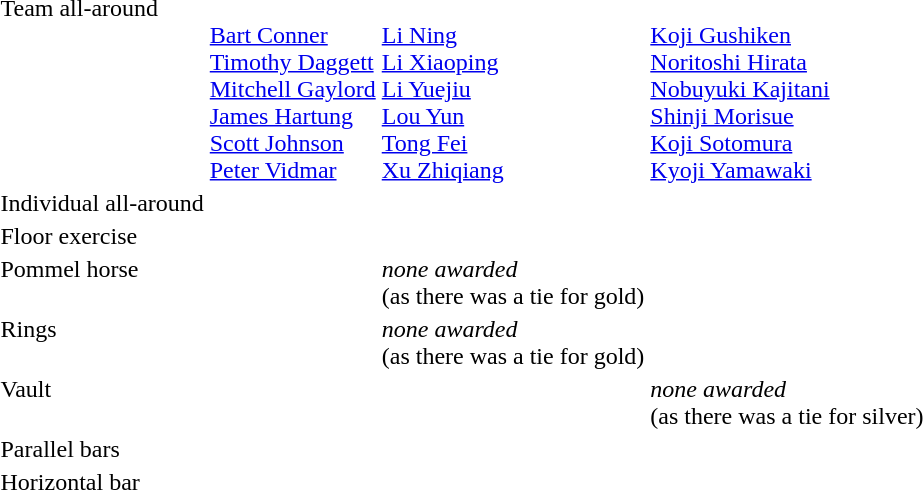<table>
<tr valign="top">
<td>Team all-around<br></td>
<td><br><a href='#'>Bart Conner</a><br><a href='#'>Timothy Daggett</a><br><a href='#'>Mitchell Gaylord</a><br><a href='#'>James Hartung</a><br><a href='#'>Scott Johnson</a><br><a href='#'>Peter Vidmar</a></td>
<td><br><a href='#'>Li Ning</a><br><a href='#'>Li Xiaoping</a><br><a href='#'>Li Yuejiu</a><br><a href='#'>Lou Yun</a><br><a href='#'>Tong Fei</a><br><a href='#'>Xu Zhiqiang</a></td>
<td><br><a href='#'>Koji Gushiken</a><br><a href='#'>Noritoshi Hirata</a><br><a href='#'>Nobuyuki Kajitani</a><br><a href='#'>Shinji Morisue</a><br><a href='#'>Koji Sotomura</a><br><a href='#'>Kyoji Yamawaki</a></td>
</tr>
<tr valign="top">
<td>Individual all-around<br></td>
<td></td>
<td></td>
<td></td>
</tr>
<tr valign="top">
<td rowspan=2>Floor exercise<br></td>
<td rowspan=2></td>
<td rowspan=2></td>
<td></td>
</tr>
<tr>
<td></td>
</tr>
<tr valign="top">
<td rowspan=2>Pommel horse<br></td>
<td></td>
<td rowspan=2><em>none awarded</em><br>(as there was a tie for gold)</td>
<td rowspan=2></td>
</tr>
<tr>
<td></td>
</tr>
<tr valign="top">
<td rowspan=2>Rings<br></td>
<td></td>
<td rowspan=2><em>none awarded</em><br>(as there was a tie for gold)</td>
<td rowspan=2></td>
</tr>
<tr>
<td></td>
</tr>
<tr valign="top">
<td rowspan=4>Vault<br></td>
<td rowspan=4></td>
<td></td>
<td rowspan=4><em>none awarded</em><br>(as there was a tie for silver)</td>
</tr>
<tr>
<td></td>
</tr>
<tr>
<td></td>
</tr>
<tr>
<td></td>
</tr>
<tr valign="top">
<td>Parallel bars<br></td>
<td></td>
<td></td>
<td></td>
</tr>
<tr valign="top">
<td>Horizontal bar<br></td>
<td></td>
<td></td>
<td></td>
</tr>
</table>
